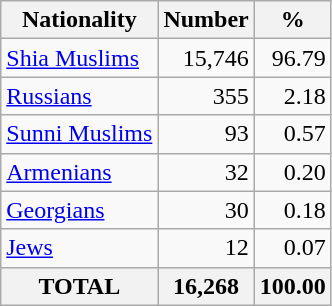<table class="wikitable sortable">
<tr>
<th>Nationality</th>
<th>Number</th>
<th>%</th>
</tr>
<tr>
<td><a href='#'>Shia Muslims</a></td>
<td align="right">15,746</td>
<td align="right">96.79</td>
</tr>
<tr>
<td><a href='#'>Russians</a></td>
<td align="right">355</td>
<td align="right">2.18</td>
</tr>
<tr>
<td><a href='#'>Sunni Muslims</a></td>
<td align="right">93</td>
<td align="right">0.57</td>
</tr>
<tr>
<td><a href='#'>Armenians</a></td>
<td align="right">32</td>
<td align="right">0.20</td>
</tr>
<tr>
<td><a href='#'>Georgians</a></td>
<td align="right">30</td>
<td align="right">0.18</td>
</tr>
<tr>
<td><a href='#'>Jews</a></td>
<td align="right">12</td>
<td align="right">0.07</td>
</tr>
<tr>
<th>TOTAL</th>
<th>16,268</th>
<th>100.00</th>
</tr>
</table>
